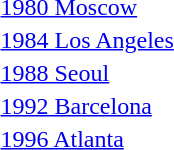<table>
<tr>
<td><a href='#'>1980 Moscow</a><br></td>
<td></td>
<td></td>
<td></td>
</tr>
<tr>
<td><a href='#'>1984 Los Angeles</a><br></td>
<td></td>
<td></td>
<td></td>
</tr>
<tr>
<td><a href='#'>1988 Seoul</a><br></td>
<td></td>
<td></td>
<td></td>
</tr>
<tr>
<td><a href='#'>1992 Barcelona</a><br></td>
<td></td>
<td></td>
<td></td>
</tr>
<tr>
<td><a href='#'>1996 Atlanta</a><br></td>
<td></td>
<td></td>
<td></td>
</tr>
</table>
